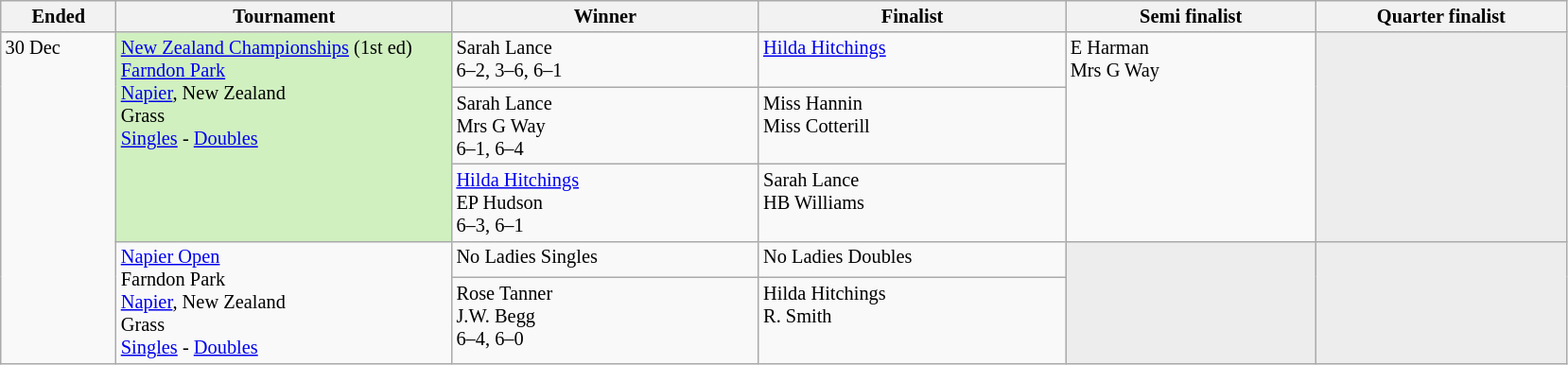<table class="wikitable" style="font-size:85%;">
<tr>
<th width="75">Ended</th>
<th width="230">Tournament</th>
<th width="210">Winner</th>
<th width="210">Finalist</th>
<th width="170">Semi finalist</th>
<th width="170">Quarter finalist</th>
</tr>
<tr valign=top>
<td rowspan=6>30 Dec</td>
<td style="background:#d0f0c0" rowspan=3><a href='#'>New Zealand Championships</a> (1st ed)<br><a href='#'>Farndon Park</a><br><a href='#'>Napier</a>, New Zealand<br>Grass<br><a href='#'>Singles</a> - <a href='#'>Doubles</a></td>
<td> Sarah Lance<br>6–2, 3–6, 6–1</td>
<td> <a href='#'>Hilda Hitchings</a></td>
<td rowspan=3>  E Harman <br> Mrs G Way</td>
<td style="background:#ededed;" rowspan=3></td>
</tr>
<tr valign=top>
<td> Sarah Lance<br> Mrs G Way<br>6–1, 6–4</td>
<td> Miss Hannin<br> Miss Cotterill</td>
</tr>
<tr valign=top>
<td> <a href='#'>Hilda Hitchings</a><br> EP Hudson<br>6–3, 6–1</td>
<td> Sarah Lance<br> HB Williams</td>
</tr>
<tr valign=top>
<td rowspan=2><a href='#'>Napier Open</a><br>Farndon Park<br><a href='#'>Napier</a>, New Zealand<br>Grass<br><a href='#'>Singles</a> - <a href='#'>Doubles</a></td>
<td>No Ladies Singles</td>
<td>No Ladies Doubles</td>
<td style="background:#ededed;" rowspan=2></td>
<td style="background:#ededed;" rowspan=2></td>
</tr>
<tr valign=top>
<td> Rose Tanner<br> J.W. Begg<br>6–4, 6–0</td>
<td> Hilda Hitchings<br> R. Smith</td>
</tr>
</table>
